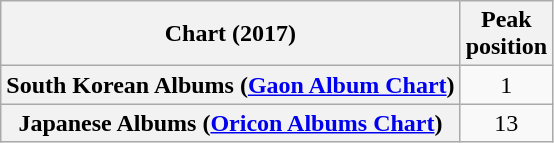<table class="wikitable plainrowheaders sortable" style="text-align:center;" border="1">
<tr>
<th scope="col">Chart (2017)</th>
<th scope="col">Peak<br>position</th>
</tr>
<tr>
<th scope="row">South Korean Albums (<a href='#'>Gaon Album Chart</a>)</th>
<td>1</td>
</tr>
<tr>
<th scope="row">Japanese Albums (<a href='#'>Oricon Albums Chart</a>)</th>
<td>13</td>
</tr>
</table>
